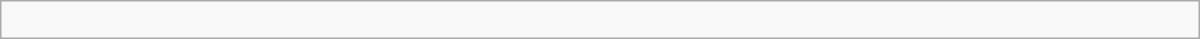<table width="800" class="wikitable">
<tr>
<td><br></td>
</tr>
</table>
